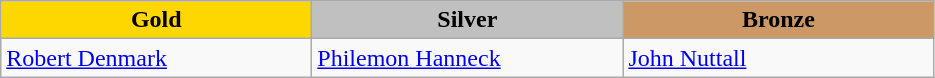<table class="wikitable" style="text-align:left">
<tr align="center">
<td width=200 bgcolor=gold><strong>Gold</strong></td>
<td width=200 bgcolor=silver><strong>Silver</strong></td>
<td width=200 bgcolor=CC9966><strong>Bronze</strong></td>
</tr>
<tr>
<td><a href='#'>Robert Denmark</a><br><em></em></td>
<td><a href='#'>Philemon Hanneck</a><br><em></em></td>
<td><a href='#'>John Nuttall</a><br><em></em></td>
</tr>
</table>
